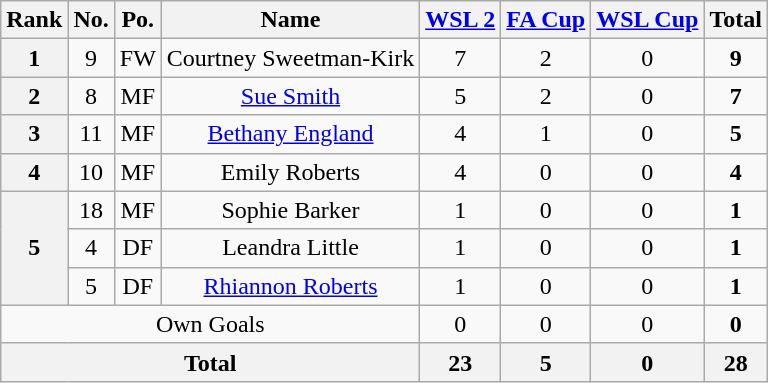<table class="wikitable" style="text-align: center">
<tr>
<th>Rank</th>
<th>No.</th>
<th>Po.</th>
<th>Name</th>
<th><a href='#'>WSL 2</a></th>
<th><a href='#'>FA Cup</a></th>
<th><a href='#'>WSL Cup</a></th>
<th>Total</th>
</tr>
<tr>
<th rowspan=1>1</th>
<td>9</td>
<td>FW</td>
<td>Courtney Sweetman-Kirk</td>
<td>7</td>
<td>2</td>
<td>0</td>
<td><strong>9</strong></td>
</tr>
<tr>
<th rowspan=1>2</th>
<td>8</td>
<td>MF</td>
<td><a href='#'>Sue Smith</a></td>
<td>5</td>
<td>2</td>
<td>0</td>
<td><strong>7</strong></td>
</tr>
<tr>
<th rowspan=1>3</th>
<td>11</td>
<td>MF</td>
<td><a href='#'>Bethany England</a></td>
<td>4</td>
<td>1</td>
<td>0</td>
<td><strong>5</strong></td>
</tr>
<tr>
<th rowspan=1>4</th>
<td>10</td>
<td>MF</td>
<td>Emily Roberts</td>
<td>4</td>
<td>0</td>
<td>0</td>
<td><strong>4</strong></td>
</tr>
<tr>
<th rowspan=3>5</th>
<td>18</td>
<td>MF</td>
<td>Sophie Barker</td>
<td>1</td>
<td>0</td>
<td>0</td>
<td><strong>1</strong></td>
</tr>
<tr>
<td>4</td>
<td>DF</td>
<td>Leandra Little</td>
<td>1</td>
<td>0</td>
<td>0</td>
<td><strong>1</strong></td>
</tr>
<tr>
<td>5</td>
<td>DF</td>
<td><a href='#'>Rhiannon Roberts</a></td>
<td>1</td>
<td>0</td>
<td>0</td>
<td><strong>1</strong></td>
</tr>
<tr>
<td colspan=4>Own Goals</td>
<td>0</td>
<td>0</td>
<td>0</td>
<td><strong>0</strong></td>
</tr>
<tr>
<th colspan=4>Total</th>
<th>23</th>
<th>5</th>
<th>0</th>
<th>28</th>
</tr>
</table>
